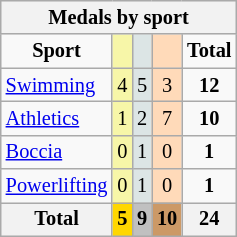<table class=wikitable style="font-size:85%">
<tr bgcolor=efefef>
<th colspan=5><strong>Medals by sport</strong></th>
</tr>
<tr style="text-align:center">
<td><strong>Sport</strong></td>
<td bgcolor=#f7f6a8></td>
<td bgcolor=#dce5e5></td>
<td bgcolor=#ffdab9></td>
<td><strong>Total</strong></td>
</tr>
<tr style="text-align:center">
<td align=left><a href='#'>Swimming</a></td>
<td bgcolor=F7F6A8>4</td>
<td bgcolor=DCE5E5>5</td>
<td bgcolor=FFDAB9>3</td>
<td><strong>12</strong></td>
</tr>
<tr style="text-align:center">
<td align=left><a href='#'>Athletics</a></td>
<td bgcolor=F7F6A8>1</td>
<td bgcolor=DCE5E5>2</td>
<td bgcolor=FFDAB9>7</td>
<td><strong>10</strong></td>
</tr>
<tr style="text-align:center">
<td align=left><a href='#'>Boccia</a></td>
<td bgcolor=F7F6A8>0</td>
<td bgcolor=DCE5E5>1</td>
<td bgcolor=FFDAB9>0</td>
<td><strong>1</strong></td>
</tr>
<tr style="text-align:center">
<td align=left><a href='#'>Powerlifting</a></td>
<td bgcolor=F7F6A8>0</td>
<td bgcolor=DCE5E5>1</td>
<td bgcolor=FFDAB9>0</td>
<td><strong>1</strong></td>
</tr>
<tr style="text-align:center">
<th><strong>Total</strong></th>
<th style="background:gold"><strong>5</strong></th>
<th style="background:silver"><strong>9</strong></th>
<th style="background:#c96"><strong>10</strong></th>
<th><strong>24</strong></th>
</tr>
</table>
